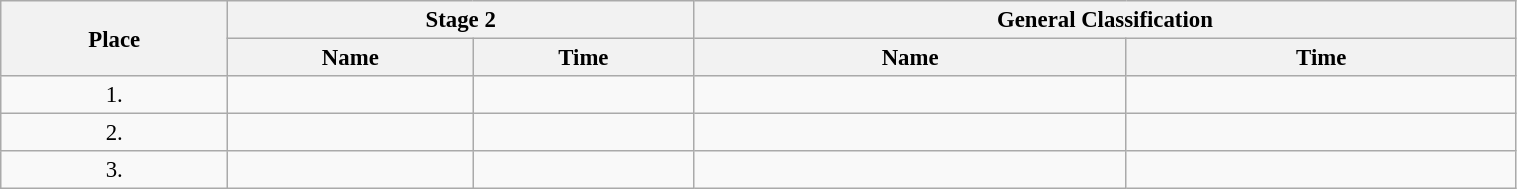<table class=wikitable style="font-size:95%" width="80%">
<tr>
<th rowspan="2">Place</th>
<th colspan="2">Stage 2</th>
<th colspan="2">General Classification</th>
</tr>
<tr>
<th>Name</th>
<th>Time</th>
<th>Name</th>
<th>Time</th>
</tr>
<tr>
<td align="center">1.</td>
<td></td>
<td></td>
<td></td>
<td></td>
</tr>
<tr>
<td align="center">2.</td>
<td></td>
<td></td>
<td></td>
<td></td>
</tr>
<tr>
<td align="center">3.</td>
<td></td>
<td></td>
<td></td>
<td></td>
</tr>
</table>
